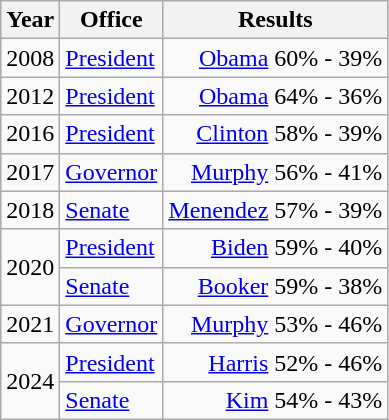<table class=wikitable>
<tr>
<th>Year</th>
<th>Office</th>
<th>Results</th>
</tr>
<tr>
<td>2008</td>
<td><a href='#'>President</a></td>
<td align="right" ><a href='#'>Obama</a> 60% - 39%</td>
</tr>
<tr>
<td>2012</td>
<td><a href='#'>President</a></td>
<td align="right" ><a href='#'>Obama</a> 64% - 36%</td>
</tr>
<tr>
<td>2016</td>
<td><a href='#'>President</a></td>
<td align="right" ><a href='#'>Clinton</a> 58% - 39%</td>
</tr>
<tr>
<td>2017</td>
<td><a href='#'>Governor</a></td>
<td align="right" ><a href='#'>Murphy</a> 56% - 41%</td>
</tr>
<tr>
<td>2018</td>
<td><a href='#'>Senate</a></td>
<td align="right" ><a href='#'>Menendez</a> 57% - 39%</td>
</tr>
<tr>
<td rowspan=2>2020</td>
<td><a href='#'>President</a></td>
<td align="right" ><a href='#'>Biden</a> 59% - 40%</td>
</tr>
<tr>
<td><a href='#'>Senate</a></td>
<td align="right" ><a href='#'>Booker</a> 59% - 38%</td>
</tr>
<tr>
<td>2021</td>
<td><a href='#'>Governor</a></td>
<td align="right" ><a href='#'>Murphy</a> 53% - 46%</td>
</tr>
<tr>
<td rowspan=2>2024</td>
<td><a href='#'>President</a></td>
<td align="right" ><a href='#'>Harris</a> 52% - 46%</td>
</tr>
<tr>
<td><a href='#'>Senate</a></td>
<td align="right" ><a href='#'>Kim</a> 54% - 43%</td>
</tr>
</table>
